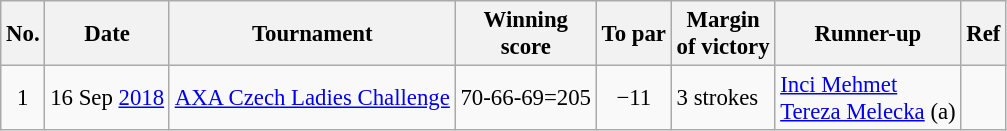<table class="wikitable" style="font-size:95%;">
<tr>
<th>No.</th>
<th>Date</th>
<th>Tournament</th>
<th>Winning<br>score</th>
<th>To par</th>
<th>Margin<br>of victory</th>
<th>Runner-up</th>
<th>Ref</th>
</tr>
<tr>
<td align=center>1</td>
<td align=right>16 Sep <a href='#'>2018</a></td>
<td><a href='#'>AXA Czech Ladies Challenge</a></td>
<td align=right>70-66-69=205</td>
<td align=center>−11</td>
<td>3 strokes</td>
<td> <a href='#'>Inci Mehmet</a><br> <a href='#'>Tereza Melecka</a> (a)</td>
<td></td>
</tr>
</table>
